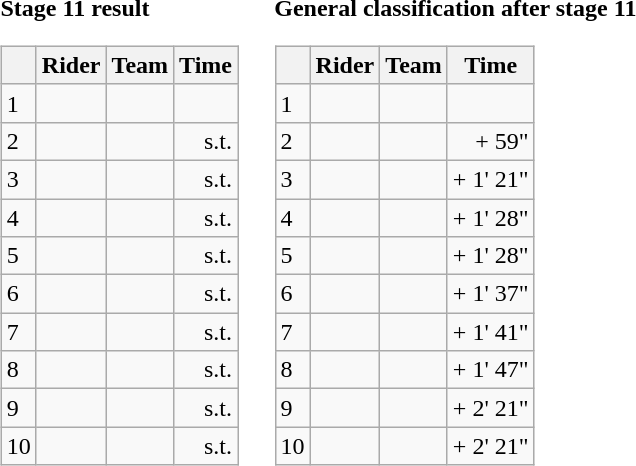<table>
<tr>
<td><strong>Stage 11 result</strong><br><table class="wikitable">
<tr>
<th></th>
<th>Rider</th>
<th>Team</th>
<th>Time</th>
</tr>
<tr>
<td>1</td>
<td></td>
<td></td>
<td align="right"></td>
</tr>
<tr>
<td>2</td>
<td></td>
<td></td>
<td align="right">s.t.</td>
</tr>
<tr>
<td>3</td>
<td></td>
<td></td>
<td align="right">s.t.</td>
</tr>
<tr>
<td>4</td>
<td></td>
<td></td>
<td align="right">s.t.</td>
</tr>
<tr>
<td>5</td>
<td> </td>
<td></td>
<td align="right">s.t.</td>
</tr>
<tr>
<td>6</td>
<td> </td>
<td></td>
<td align="right">s.t.</td>
</tr>
<tr>
<td>7</td>
<td></td>
<td></td>
<td align="right">s.t.</td>
</tr>
<tr>
<td>8</td>
<td></td>
<td></td>
<td align="right">s.t.</td>
</tr>
<tr>
<td>9</td>
<td></td>
<td></td>
<td align="right">s.t.</td>
</tr>
<tr>
<td>10</td>
<td></td>
<td></td>
<td align="right">s.t.</td>
</tr>
</table>
</td>
<td></td>
<td><strong>General classification after stage 11</strong><br><table class="wikitable">
<tr>
<th></th>
<th>Rider</th>
<th>Team</th>
<th>Time</th>
</tr>
<tr>
<td>1</td>
<td> </td>
<td></td>
<td align="right"></td>
</tr>
<tr>
<td>2</td>
<td></td>
<td></td>
<td align="right">+ 59"</td>
</tr>
<tr>
<td>3</td>
<td></td>
<td></td>
<td align="right">+ 1' 21"</td>
</tr>
<tr>
<td>4</td>
<td></td>
<td></td>
<td align="right">+ 1' 28"</td>
</tr>
<tr>
<td>5</td>
<td></td>
<td></td>
<td align="right">+ 1' 28"</td>
</tr>
<tr>
<td>6</td>
<td></td>
<td></td>
<td align="right">+ 1' 37"</td>
</tr>
<tr>
<td>7</td>
<td> </td>
<td></td>
<td align="right">+ 1' 41"</td>
</tr>
<tr>
<td>8</td>
<td></td>
<td></td>
<td align="right">+ 1' 47"</td>
</tr>
<tr>
<td>9</td>
<td></td>
<td></td>
<td align="right">+ 2' 21"</td>
</tr>
<tr>
<td>10</td>
<td></td>
<td></td>
<td align="right">+ 2' 21"</td>
</tr>
</table>
</td>
</tr>
</table>
